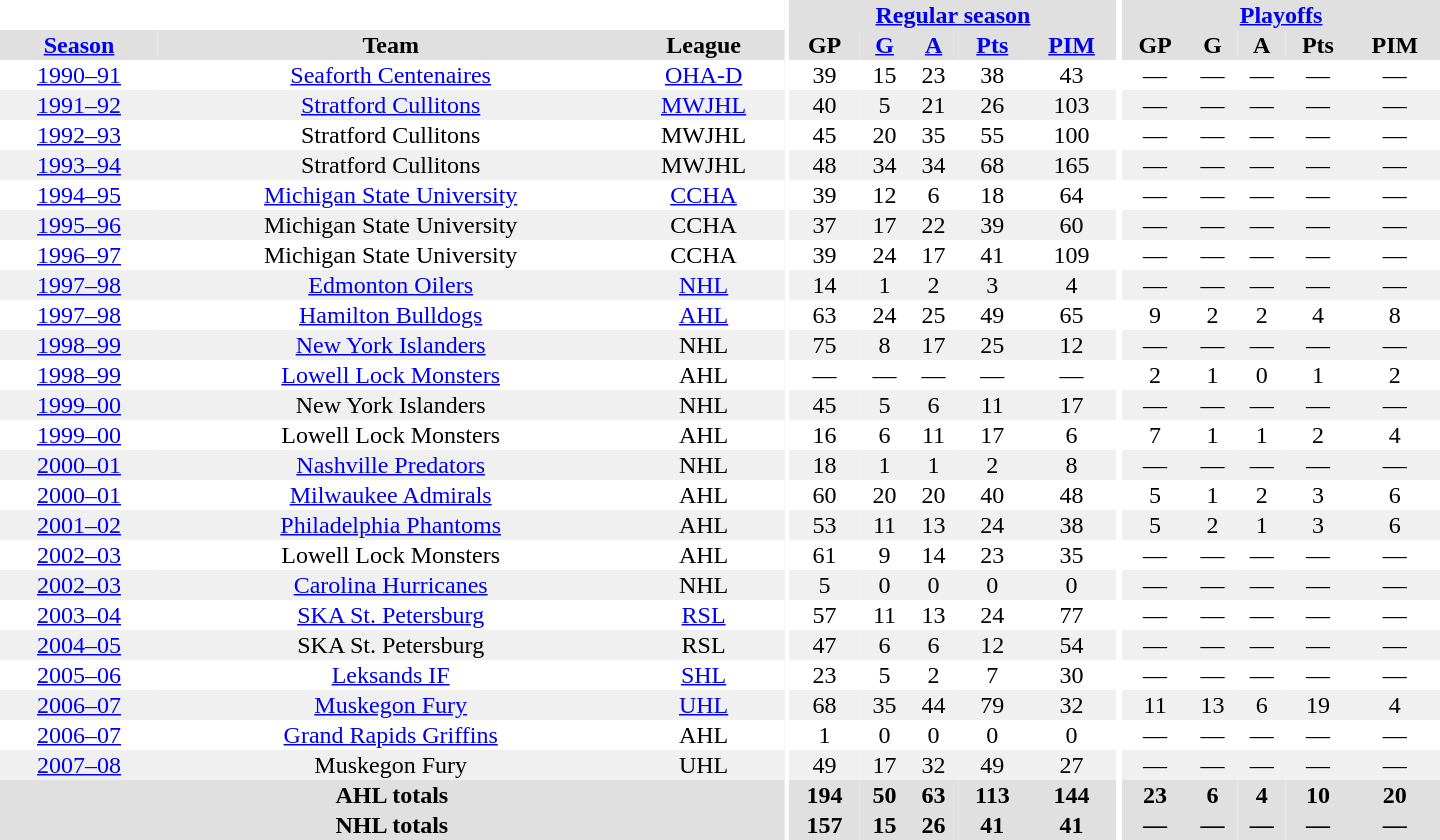<table border="0" cellpadding="1" cellspacing="0" style="text-align:center; width:60em">
<tr bgcolor="#e0e0e0">
<th colspan="3" bgcolor="#ffffff"></th>
<th rowspan="100" bgcolor="#ffffff"></th>
<th colspan="5"><a href='#'>Regular season</a></th>
<th rowspan="100" bgcolor="#ffffff"></th>
<th colspan="5"><a href='#'>Playoffs</a></th>
</tr>
<tr bgcolor="#e0e0e0">
<th><a href='#'>Season</a></th>
<th>Team</th>
<th>League</th>
<th>GP</th>
<th><a href='#'>G</a></th>
<th><a href='#'>A</a></th>
<th><a href='#'>Pts</a></th>
<th><a href='#'>PIM</a></th>
<th>GP</th>
<th>G</th>
<th>A</th>
<th>Pts</th>
<th>PIM</th>
</tr>
<tr>
<td><a href='#'>1990–91</a></td>
<td><a href='#'>Seaforth Centenaires</a></td>
<td><a href='#'>OHA-D</a></td>
<td>39</td>
<td>15</td>
<td>23</td>
<td>38</td>
<td>43</td>
<td>—</td>
<td>—</td>
<td>—</td>
<td>—</td>
<td>—</td>
</tr>
<tr bgcolor="#f0f0f0">
<td><a href='#'>1991–92</a></td>
<td><a href='#'>Stratford Cullitons</a></td>
<td><a href='#'>MWJHL</a></td>
<td>40</td>
<td>5</td>
<td>21</td>
<td>26</td>
<td>103</td>
<td>—</td>
<td>—</td>
<td>—</td>
<td>—</td>
<td>—</td>
</tr>
<tr>
<td><a href='#'>1992–93</a></td>
<td>Stratford Cullitons</td>
<td>MWJHL</td>
<td>45</td>
<td>20</td>
<td>35</td>
<td>55</td>
<td>100</td>
<td>—</td>
<td>—</td>
<td>—</td>
<td>—</td>
<td>—</td>
</tr>
<tr bgcolor="#f0f0f0">
<td><a href='#'>1993–94</a></td>
<td>Stratford Cullitons</td>
<td>MWJHL</td>
<td>48</td>
<td>34</td>
<td>34</td>
<td>68</td>
<td>165</td>
<td>—</td>
<td>—</td>
<td>—</td>
<td>—</td>
<td>—</td>
</tr>
<tr>
<td><a href='#'>1994–95</a></td>
<td><a href='#'>Michigan State University</a></td>
<td><a href='#'>CCHA</a></td>
<td>39</td>
<td>12</td>
<td>6</td>
<td>18</td>
<td>64</td>
<td>—</td>
<td>—</td>
<td>—</td>
<td>—</td>
<td>—</td>
</tr>
<tr bgcolor="#f0f0f0">
<td><a href='#'>1995–96</a></td>
<td>Michigan State University</td>
<td>CCHA</td>
<td>37</td>
<td>17</td>
<td>22</td>
<td>39</td>
<td>60</td>
<td>—</td>
<td>—</td>
<td>—</td>
<td>—</td>
<td>—</td>
</tr>
<tr>
<td><a href='#'>1996–97</a></td>
<td>Michigan State University</td>
<td>CCHA</td>
<td>39</td>
<td>24</td>
<td>17</td>
<td>41</td>
<td>109</td>
<td>—</td>
<td>—</td>
<td>—</td>
<td>—</td>
<td>—</td>
</tr>
<tr bgcolor="#f0f0f0">
<td><a href='#'>1997–98</a></td>
<td><a href='#'>Edmonton Oilers</a></td>
<td><a href='#'>NHL</a></td>
<td>14</td>
<td>1</td>
<td>2</td>
<td>3</td>
<td>4</td>
<td>—</td>
<td>—</td>
<td>—</td>
<td>—</td>
<td>—</td>
</tr>
<tr>
<td><a href='#'>1997–98</a></td>
<td><a href='#'>Hamilton Bulldogs</a></td>
<td><a href='#'>AHL</a></td>
<td>63</td>
<td>24</td>
<td>25</td>
<td>49</td>
<td>65</td>
<td>9</td>
<td>2</td>
<td>2</td>
<td>4</td>
<td>8</td>
</tr>
<tr bgcolor="#f0f0f0">
<td><a href='#'>1998–99</a></td>
<td><a href='#'>New York Islanders</a></td>
<td>NHL</td>
<td>75</td>
<td>8</td>
<td>17</td>
<td>25</td>
<td>12</td>
<td>—</td>
<td>—</td>
<td>—</td>
<td>—</td>
<td>—</td>
</tr>
<tr>
<td><a href='#'>1998–99</a></td>
<td><a href='#'>Lowell Lock Monsters</a></td>
<td>AHL</td>
<td>—</td>
<td>—</td>
<td>—</td>
<td>—</td>
<td>—</td>
<td>2</td>
<td>1</td>
<td>0</td>
<td>1</td>
<td>2</td>
</tr>
<tr bgcolor="#f0f0f0">
<td><a href='#'>1999–00</a></td>
<td>New York Islanders</td>
<td>NHL</td>
<td>45</td>
<td>5</td>
<td>6</td>
<td>11</td>
<td>17</td>
<td>—</td>
<td>—</td>
<td>—</td>
<td>—</td>
<td>—</td>
</tr>
<tr>
<td><a href='#'>1999–00</a></td>
<td>Lowell Lock Monsters</td>
<td>AHL</td>
<td>16</td>
<td>6</td>
<td>11</td>
<td>17</td>
<td>6</td>
<td>7</td>
<td>1</td>
<td>1</td>
<td>2</td>
<td>4</td>
</tr>
<tr bgcolor="#f0f0f0">
<td><a href='#'>2000–01</a></td>
<td><a href='#'>Nashville Predators</a></td>
<td>NHL</td>
<td>18</td>
<td>1</td>
<td>1</td>
<td>2</td>
<td>8</td>
<td>—</td>
<td>—</td>
<td>—</td>
<td>—</td>
<td>—</td>
</tr>
<tr>
<td><a href='#'>2000–01</a></td>
<td><a href='#'>Milwaukee Admirals</a></td>
<td>AHL</td>
<td>60</td>
<td>20</td>
<td>20</td>
<td>40</td>
<td>48</td>
<td>5</td>
<td>1</td>
<td>2</td>
<td>3</td>
<td>6</td>
</tr>
<tr bgcolor="#f0f0f0">
<td><a href='#'>2001–02</a></td>
<td><a href='#'>Philadelphia Phantoms</a></td>
<td>AHL</td>
<td>53</td>
<td>11</td>
<td>13</td>
<td>24</td>
<td>38</td>
<td>5</td>
<td>2</td>
<td>1</td>
<td>3</td>
<td>6</td>
</tr>
<tr>
<td><a href='#'>2002–03</a></td>
<td>Lowell Lock Monsters</td>
<td>AHL</td>
<td>61</td>
<td>9</td>
<td>14</td>
<td>23</td>
<td>35</td>
<td>—</td>
<td>—</td>
<td>—</td>
<td>—</td>
<td>—</td>
</tr>
<tr bgcolor="#f0f0f0">
<td><a href='#'>2002–03</a></td>
<td><a href='#'>Carolina Hurricanes</a></td>
<td>NHL</td>
<td>5</td>
<td>0</td>
<td>0</td>
<td>0</td>
<td>0</td>
<td>—</td>
<td>—</td>
<td>—</td>
<td>—</td>
<td>—</td>
</tr>
<tr>
<td><a href='#'>2003–04</a></td>
<td><a href='#'>SKA St. Petersburg</a></td>
<td><a href='#'>RSL</a></td>
<td>57</td>
<td>11</td>
<td>13</td>
<td>24</td>
<td>77</td>
<td>—</td>
<td>—</td>
<td>—</td>
<td>—</td>
<td>—</td>
</tr>
<tr bgcolor="#f0f0f0">
<td><a href='#'>2004–05</a></td>
<td>SKA St. Petersburg</td>
<td>RSL</td>
<td>47</td>
<td>6</td>
<td>6</td>
<td>12</td>
<td>54</td>
<td>—</td>
<td>—</td>
<td>—</td>
<td>—</td>
<td>—</td>
</tr>
<tr>
<td><a href='#'>2005–06</a></td>
<td><a href='#'>Leksands IF</a></td>
<td><a href='#'>SHL</a></td>
<td>23</td>
<td>5</td>
<td>2</td>
<td>7</td>
<td>30</td>
<td>—</td>
<td>—</td>
<td>—</td>
<td>—</td>
<td>—</td>
</tr>
<tr bgcolor="#f0f0f0">
<td><a href='#'>2006–07</a></td>
<td><a href='#'>Muskegon Fury</a></td>
<td><a href='#'>UHL</a></td>
<td>68</td>
<td>35</td>
<td>44</td>
<td>79</td>
<td>32</td>
<td>11</td>
<td>13</td>
<td>6</td>
<td>19</td>
<td>4</td>
</tr>
<tr>
<td><a href='#'>2006–07</a></td>
<td><a href='#'>Grand Rapids Griffins</a></td>
<td>AHL</td>
<td>1</td>
<td>0</td>
<td>0</td>
<td>0</td>
<td>0</td>
<td>—</td>
<td>—</td>
<td>—</td>
<td>—</td>
<td>—</td>
</tr>
<tr bgcolor="#f0f0f0">
<td><a href='#'>2007–08</a></td>
<td>Muskegon Fury</td>
<td>UHL</td>
<td>49</td>
<td>17</td>
<td>32</td>
<td>49</td>
<td>27</td>
<td>—</td>
<td>—</td>
<td>—</td>
<td>—</td>
<td>—</td>
</tr>
<tr bgcolor="#e0e0e0">
<th colspan="3">AHL totals</th>
<th>194</th>
<th>50</th>
<th>63</th>
<th>113</th>
<th>144</th>
<th>23</th>
<th>6</th>
<th>4</th>
<th>10</th>
<th>20</th>
</tr>
<tr bgcolor="#e0e0e0">
<th colspan="3">NHL totals</th>
<th>157</th>
<th>15</th>
<th>26</th>
<th>41</th>
<th>41</th>
<th>—</th>
<th>—</th>
<th>—</th>
<th>—</th>
<th>—</th>
</tr>
</table>
